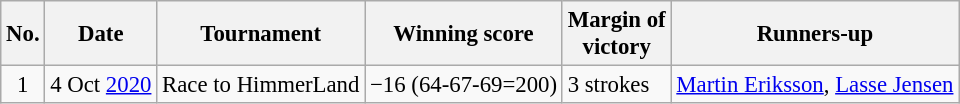<table class="wikitable" style="font-size:95%;">
<tr>
<th>No.</th>
<th>Date</th>
<th>Tournament</th>
<th>Winning score</th>
<th>Margin of<br>victory</th>
<th>Runners-up</th>
</tr>
<tr>
<td align=center>1</td>
<td align=right>4 Oct <a href='#'>2020</a></td>
<td>Race to HimmerLand</td>
<td>−16 (64-67-69=200)</td>
<td>3 strokes</td>
<td> <a href='#'>Martin Eriksson</a>,  <a href='#'>Lasse Jensen</a></td>
</tr>
</table>
